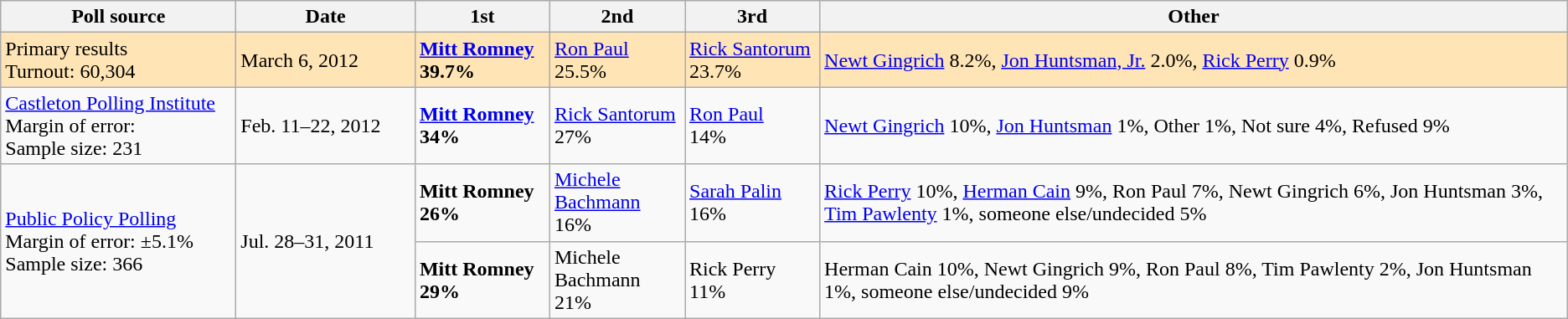<table class="wikitable">
<tr>
<th style="width:180px;">Poll source</th>
<th style="width:135px;">Date</th>
<th style="width:100px;">1st</th>
<th style="width:100px;">2nd</th>
<th style="width:100px;">3rd</th>
<th>Other</th>
</tr>
<tr style="background:Moccasin;">
<td>Primary results<br>Turnout: 60,304</td>
<td>March 6, 2012</td>
<td><strong><a href='#'>Mitt Romney</a> 39.7% </strong></td>
<td><a href='#'>Ron Paul</a><br>25.5%</td>
<td><a href='#'>Rick Santorum</a><br>23.7%</td>
<td><a href='#'>Newt Gingrich</a> 8.2%, <a href='#'>Jon Huntsman, Jr.</a> 2.0%, <a href='#'>Rick Perry</a> 0.9%</td>
</tr>
<tr>
<td><a href='#'>Castleton Polling Institute</a><br>Margin of error: 
<br>Sample size: 231</td>
<td>Feb. 11–22, 2012</td>
<td><strong><a href='#'>Mitt Romney</a><br> 34%</strong></td>
<td><a href='#'>Rick Santorum</a><br> 27%</td>
<td><a href='#'>Ron Paul</a><br> 14%</td>
<td><a href='#'>Newt Gingrich</a> 10%, <a href='#'>Jon Huntsman</a> 1%, Other 1%, Not sure 4%, Refused 9%</td>
</tr>
<tr>
<td rowspan=2><a href='#'>Public Policy Polling</a><br>Margin of error: ±5.1%
<br>Sample size: 366</td>
<td rowspan=2>Jul. 28–31, 2011</td>
<td><strong>Mitt Romney<br> 26%</strong></td>
<td><a href='#'>Michele Bachmann</a><br> 16%</td>
<td><a href='#'>Sarah Palin</a><br> 16%</td>
<td><a href='#'>Rick Perry</a> 10%, <a href='#'>Herman Cain</a> 9%, Ron Paul 7%, Newt Gingrich 6%, Jon Huntsman 3%, <a href='#'>Tim Pawlenty</a> 1%, someone else/undecided 5%</td>
</tr>
<tr>
<td><strong>Mitt Romney<br> 29%</strong></td>
<td>Michele Bachmann<br> 21%</td>
<td>Rick Perry<br> 11%</td>
<td>Herman Cain 10%, Newt Gingrich 9%, Ron Paul 8%, Tim Pawlenty 2%, Jon Huntsman 1%, someone else/undecided 9%</td>
</tr>
</table>
